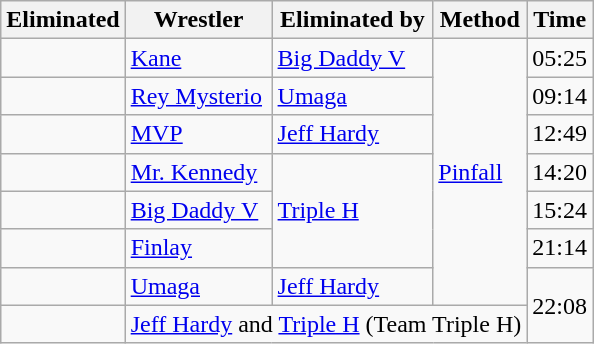<table class="wikitable sortable">
<tr>
<th>Eliminated</th>
<th>Wrestler</th>
<th>Eliminated by</th>
<th>Method</th>
<th>Time</th>
</tr>
<tr>
<td></td>
<td><a href='#'>Kane</a></td>
<td><a href='#'>Big Daddy V</a></td>
<td rowspan=7><a href='#'>Pinfall</a></td>
<td>05:25</td>
</tr>
<tr>
<td></td>
<td><a href='#'>Rey Mysterio</a></td>
<td><a href='#'>Umaga</a></td>
<td>09:14</td>
</tr>
<tr>
<td></td>
<td><a href='#'>MVP</a></td>
<td><a href='#'>Jeff Hardy</a></td>
<td>12:49</td>
</tr>
<tr>
<td></td>
<td><a href='#'>Mr. Kennedy</a></td>
<td rowspan=3><a href='#'>Triple H</a></td>
<td>14:20</td>
</tr>
<tr>
<td></td>
<td><a href='#'>Big Daddy V</a></td>
<td>15:24</td>
</tr>
<tr>
<td></td>
<td><a href='#'>Finlay</a></td>
<td>21:14</td>
</tr>
<tr>
<td></td>
<td><a href='#'>Umaga</a></td>
<td><a href='#'>Jeff Hardy</a></td>
<td rowspan=2>22:08</td>
</tr>
<tr>
<td></td>
<td colspan="3"><a href='#'>Jeff Hardy</a> and <a href='#'>Triple H</a> (Team Triple H)</td>
</tr>
</table>
